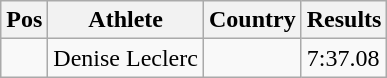<table class="wikitable">
<tr>
<th>Pos</th>
<th>Athlete</th>
<th>Country</th>
<th>Results</th>
</tr>
<tr>
<td align="center"></td>
<td>Denise Leclerc</td>
<td></td>
<td>7:37.08</td>
</tr>
</table>
